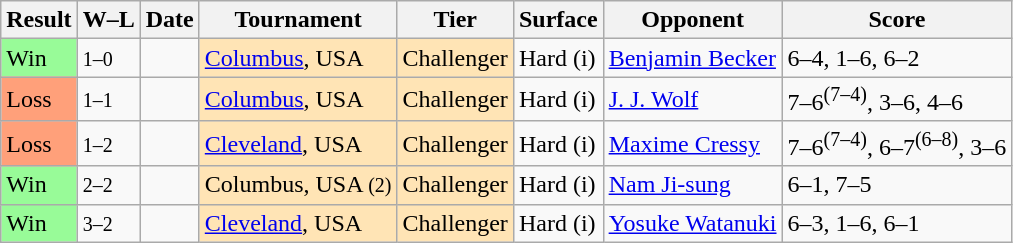<table class="sortable wikitable">
<tr>
<th>Result</th>
<th class="unsortable">W–L</th>
<th>Date</th>
<th>Tournament</th>
<th>Tier</th>
<th>Surface</th>
<th>Opponent</th>
<th class="unsortable">Score</th>
</tr>
<tr>
<td bgcolor=98FB98>Win</td>
<td><small>1–0</small></td>
<td><a href='#'></a></td>
<td style="background:moccasin;"><a href='#'>Columbus</a>, USA</td>
<td style="background:moccasin;">Challenger</td>
<td>Hard (i)</td>
<td> <a href='#'>Benjamin Becker</a></td>
<td>6–4, 1–6, 6–2</td>
</tr>
<tr>
<td bgcolor=FFA07A>Loss</td>
<td><small>1–1</small></td>
<td><a href='#'></a></td>
<td style="background:moccasin;"><a href='#'>Columbus</a>, USA</td>
<td style="background:moccasin;">Challenger</td>
<td>Hard (i)</td>
<td> <a href='#'>J. J. Wolf</a></td>
<td>7–6<sup>(7–4)</sup>, 3–6, 4–6</td>
</tr>
<tr>
<td bgcolor=FFA07A>Loss</td>
<td><small>1–2</small></td>
<td><a href='#'></a></td>
<td style="background:moccasin;"><a href='#'>Cleveland</a>, USA</td>
<td style="background:moccasin;">Challenger</td>
<td>Hard (i)</td>
<td> <a href='#'>Maxime Cressy</a></td>
<td>7–6<sup>(7–4)</sup>, 6–7<sup>(6–8)</sup>, 3–6</td>
</tr>
<tr>
<td bgcolor=98FB98>Win</td>
<td><small>2–2</small></td>
<td><a href='#'></a></td>
<td style="background:moccasin;">Columbus, USA <small>(2)</small></td>
<td style="background:moccasin;">Challenger</td>
<td>Hard (i)</td>
<td> <a href='#'>Nam Ji-sung</a></td>
<td>6–1, 7–5</td>
</tr>
<tr>
<td bgcolor=98FB98>Win</td>
<td><small>3–2</small></td>
<td><a href='#'></a></td>
<td style="background:moccasin;"><a href='#'>Cleveland</a>, USA</td>
<td style="background:moccasin;">Challenger</td>
<td>Hard (i)</td>
<td> <a href='#'>Yosuke Watanuki</a></td>
<td>6–3, 1–6, 6–1</td>
</tr>
</table>
